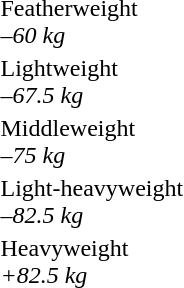<table>
<tr>
<td>Featherweight<br><span><em>–60 kg</em></span><br> </td>
<td></td>
<td></td>
<td></td>
</tr>
<tr>
<td>Lightweight<br><span><em>–67.5 kg</em></span><br> </td>
<td></td>
<td></td>
<td></td>
</tr>
<tr>
<td>Middleweight<br><span><em>–75 kg</em></span><br></td>
<td></td>
<td></td>
<td></td>
</tr>
<tr>
<td>Light-heavyweight<br><span><em>–82.5 kg</em></span><br> </td>
<td></td>
<td></td>
<td></td>
</tr>
<tr>
<td>Heavyweight<br><span><em>+82.5 kg</em></span><br> </td>
<td></td>
<td></td>
<td></td>
</tr>
</table>
